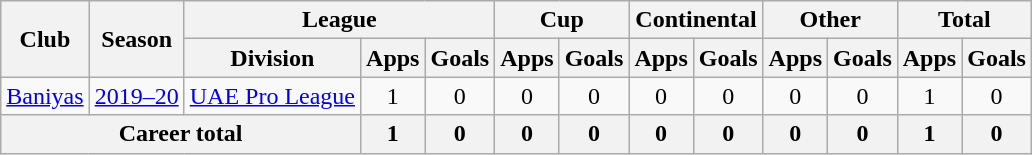<table class="wikitable" style="text-align: center">
<tr>
<th rowspan="2">Club</th>
<th rowspan="2">Season</th>
<th colspan="3">League</th>
<th colspan="2">Cup</th>
<th colspan="2">Continental</th>
<th colspan="2">Other</th>
<th colspan="2">Total</th>
</tr>
<tr>
<th>Division</th>
<th>Apps</th>
<th>Goals</th>
<th>Apps</th>
<th>Goals</th>
<th>Apps</th>
<th>Goals</th>
<th>Apps</th>
<th>Goals</th>
<th>Apps</th>
<th>Goals</th>
</tr>
<tr>
<td><a href='#'>Baniyas</a></td>
<td><a href='#'>2019–20</a></td>
<td><a href='#'>UAE Pro League</a></td>
<td>1</td>
<td>0</td>
<td>0</td>
<td>0</td>
<td>0</td>
<td>0</td>
<td>0</td>
<td>0</td>
<td>1</td>
<td>0</td>
</tr>
<tr>
<th colspan="3"><strong>Career total</strong></th>
<th>1</th>
<th>0</th>
<th>0</th>
<th>0</th>
<th>0</th>
<th>0</th>
<th>0</th>
<th>0</th>
<th>1</th>
<th>0</th>
</tr>
</table>
